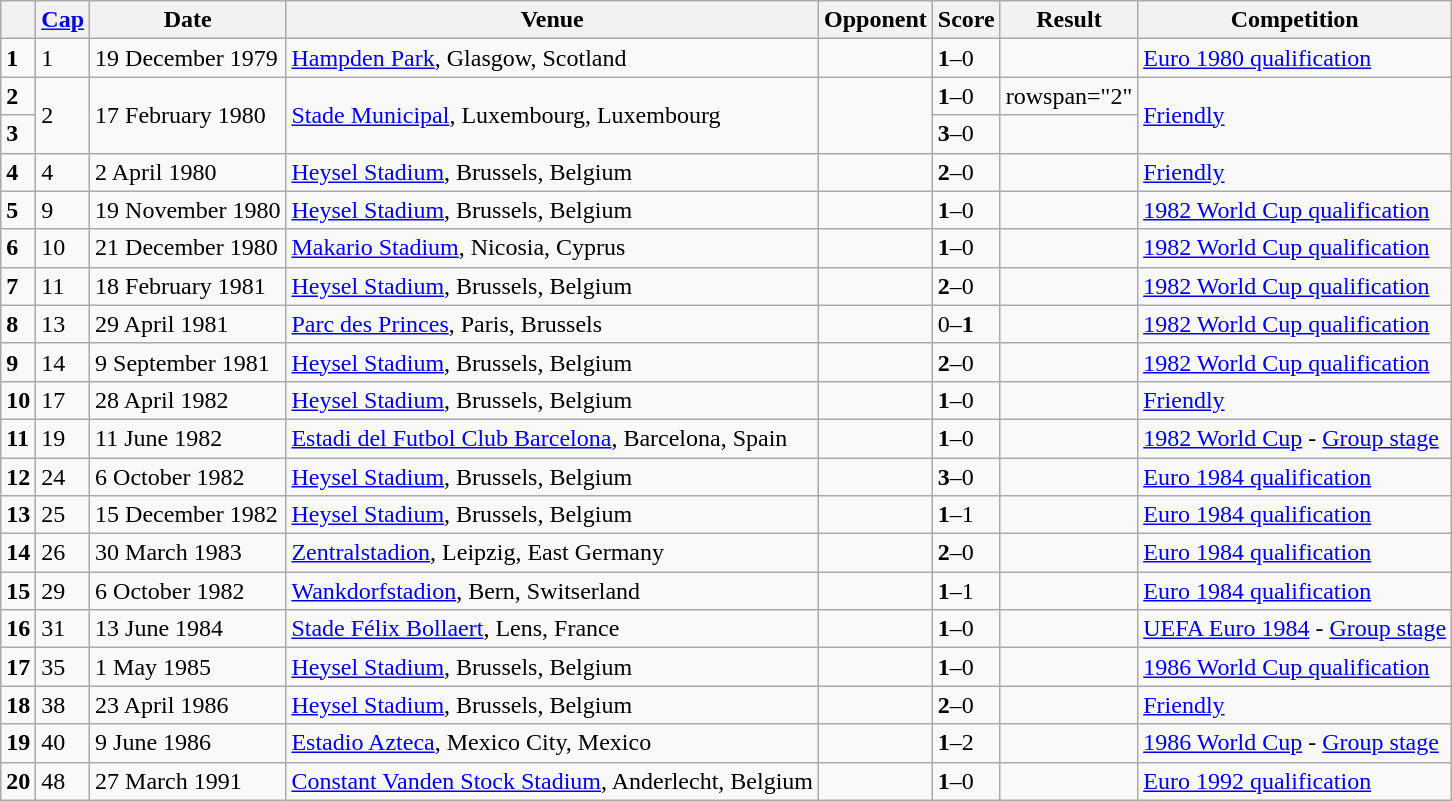<table class="wikitable">
<tr>
<th></th>
<th><a href='#'>Cap</a></th>
<th>Date</th>
<th>Venue</th>
<th>Opponent</th>
<th>Score</th>
<th>Result</th>
<th>Competition</th>
</tr>
<tr>
<td><strong>1</strong></td>
<td>1</td>
<td>19 December 1979</td>
<td><a href='#'>Hampden Park</a>, Glasgow, Scotland</td>
<td></td>
<td><strong>1</strong>–0</td>
<td></td>
<td><a href='#'>Euro 1980 qualification</a></td>
</tr>
<tr>
<td><strong>2</strong></td>
<td rowspan="2">2</td>
<td rowspan="2">17 February 1980</td>
<td rowspan="2"><a href='#'>Stade Municipal</a>, Luxembourg, Luxembourg</td>
<td rowspan="2"></td>
<td><strong>1</strong>–0</td>
<td>rowspan="2"</td>
<td rowspan="2"><a href='#'>Friendly</a></td>
</tr>
<tr>
<td><strong>3</strong></td>
<td><strong>3</strong>–0</td>
</tr>
<tr>
<td><strong>4</strong></td>
<td>4</td>
<td>2 April 1980</td>
<td><a href='#'>Heysel Stadium</a>, Brussels, Belgium</td>
<td></td>
<td><strong>2</strong>–0</td>
<td></td>
<td><a href='#'>Friendly</a></td>
</tr>
<tr>
<td><strong>5</strong></td>
<td>9</td>
<td>19 November 1980</td>
<td><a href='#'>Heysel Stadium</a>, Brussels, Belgium</td>
<td></td>
<td><strong>1</strong>–0 </td>
<td></td>
<td><a href='#'>1982 World Cup qualification</a></td>
</tr>
<tr>
<td><strong>6</strong></td>
<td>10</td>
<td>21 December 1980</td>
<td><a href='#'>Makario Stadium</a>, Nicosia, Cyprus</td>
<td></td>
<td><strong>1</strong>–0</td>
<td></td>
<td><a href='#'>1982 World Cup qualification</a></td>
</tr>
<tr>
<td><strong>7</strong></td>
<td>11</td>
<td>18 February 1981</td>
<td><a href='#'>Heysel Stadium</a>, Brussels, Belgium</td>
<td></td>
<td><strong>2</strong>–0</td>
<td></td>
<td><a href='#'>1982 World Cup qualification</a></td>
</tr>
<tr>
<td><strong>8</strong></td>
<td>13</td>
<td>29 April 1981</td>
<td><a href='#'>Parc des Princes</a>, Paris, Brussels</td>
<td></td>
<td>0–<strong>1</strong></td>
<td></td>
<td><a href='#'>1982 World Cup qualification</a></td>
</tr>
<tr>
<td><strong>9</strong></td>
<td>14</td>
<td>9 September 1981</td>
<td><a href='#'>Heysel Stadium</a>, Brussels, Belgium</td>
<td></td>
<td><strong>2</strong>–0</td>
<td></td>
<td><a href='#'>1982 World Cup qualification</a></td>
</tr>
<tr>
<td><strong>10</strong></td>
<td>17</td>
<td>28 April 1982</td>
<td><a href='#'>Heysel Stadium</a>, Brussels, Belgium</td>
<td></td>
<td><strong>1</strong>–0</td>
<td></td>
<td><a href='#'>Friendly</a></td>
</tr>
<tr>
<td><strong>11</strong></td>
<td>19</td>
<td>11 June 1982</td>
<td><a href='#'>Estadi del Futbol Club Barcelona</a>, Barcelona, Spain</td>
<td></td>
<td><strong>1</strong>–0</td>
<td></td>
<td><a href='#'>1982 World Cup</a> - <a href='#'>Group stage</a></td>
</tr>
<tr>
<td><strong>12</strong></td>
<td>24</td>
<td>6 October 1982</td>
<td><a href='#'>Heysel Stadium</a>, Brussels, Belgium</td>
<td></td>
<td><strong>3</strong>–0</td>
<td></td>
<td><a href='#'>Euro 1984 qualification</a></td>
</tr>
<tr>
<td><strong>13</strong></td>
<td>25</td>
<td>15 December 1982</td>
<td><a href='#'>Heysel Stadium</a>, Brussels, Belgium</td>
<td></td>
<td><strong>1</strong>–1</td>
<td></td>
<td><a href='#'>Euro 1984 qualification</a></td>
</tr>
<tr>
<td><strong>14</strong></td>
<td>26</td>
<td>30 March 1983</td>
<td><a href='#'>Zentralstadion</a>, Leipzig, East Germany</td>
<td></td>
<td><strong>2</strong>–0</td>
<td></td>
<td><a href='#'>Euro 1984 qualification</a></td>
</tr>
<tr>
<td><strong>15</strong></td>
<td>29</td>
<td>6 October 1982</td>
<td><a href='#'>Wankdorfstadion</a>, Bern, Switserland</td>
<td></td>
<td><strong>1</strong>–1</td>
<td></td>
<td><a href='#'>Euro 1984 qualification</a></td>
</tr>
<tr>
<td><strong>16</strong></td>
<td>31</td>
<td>13 June 1984</td>
<td><a href='#'>Stade Félix Bollaert</a>, Lens, France</td>
<td></td>
<td><strong>1</strong>–0</td>
<td></td>
<td><a href='#'>UEFA Euro 1984</a> - <a href='#'>Group stage</a></td>
</tr>
<tr>
<td><strong>17</strong></td>
<td>35</td>
<td>1 May 1985</td>
<td><a href='#'>Heysel Stadium</a>, Brussels, Belgium</td>
<td></td>
<td><strong>1</strong>–0</td>
<td></td>
<td><a href='#'>1986 World Cup qualification</a></td>
</tr>
<tr>
<td><strong>18</strong></td>
<td>38</td>
<td>23 April 1986</td>
<td><a href='#'>Heysel Stadium</a>, Brussels, Belgium</td>
<td></td>
<td><strong>2</strong>–0</td>
<td></td>
<td><a href='#'>Friendly</a></td>
</tr>
<tr>
<td><strong>19</strong></td>
<td>40</td>
<td>9 June 1986</td>
<td><a href='#'>Estadio Azteca</a>, Mexico City, Mexico</td>
<td></td>
<td><strong>1</strong>–2</td>
<td></td>
<td><a href='#'>1986 World Cup</a> - <a href='#'>Group stage</a></td>
</tr>
<tr>
<td><strong>20</strong></td>
<td>48</td>
<td>27 March 1991</td>
<td><a href='#'>Constant Vanden Stock Stadium</a>, Anderlecht, Belgium</td>
<td></td>
<td><strong>1</strong>–0</td>
<td></td>
<td><a href='#'>Euro 1992 qualification</a></td>
</tr>
</table>
